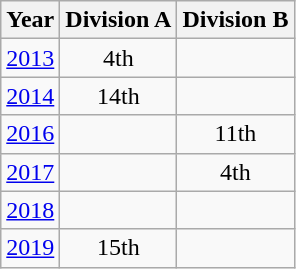<table class="wikitable" style="text-align:center">
<tr>
<th>Year</th>
<th>Division A</th>
<th>Division B</th>
</tr>
<tr>
<td><a href='#'>2013</a></td>
<td>4th</td>
<td></td>
</tr>
<tr>
<td><a href='#'>2014</a></td>
<td>14th</td>
<td></td>
</tr>
<tr>
<td><a href='#'>2016</a></td>
<td></td>
<td>11th</td>
</tr>
<tr>
<td><a href='#'>2017</a></td>
<td></td>
<td>4th</td>
</tr>
<tr>
<td><a href='#'>2018</a></td>
<td></td>
<td></td>
</tr>
<tr>
<td><a href='#'>2019</a></td>
<td>15th</td>
<td></td>
</tr>
</table>
